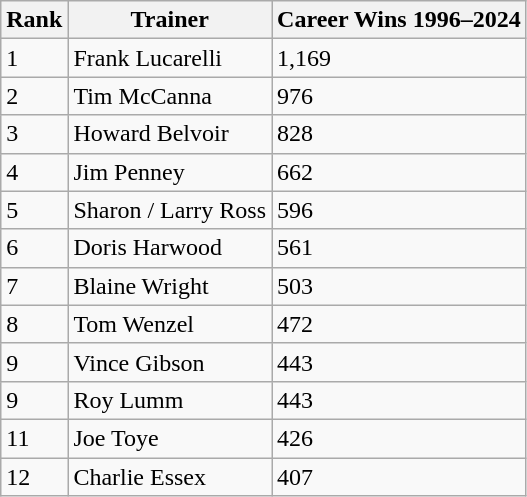<table class="wikitable">
<tr>
<th>Rank</th>
<th>Trainer</th>
<th>Career Wins 1996–2024</th>
</tr>
<tr>
<td>1</td>
<td>Frank Lucarelli</td>
<td>1,169</td>
</tr>
<tr>
<td>2</td>
<td>Tim McCanna</td>
<td>976</td>
</tr>
<tr>
<td>3</td>
<td>Howard Belvoir</td>
<td>828</td>
</tr>
<tr>
<td>4</td>
<td>Jim Penney</td>
<td>662</td>
</tr>
<tr>
<td>5</td>
<td>Sharon / Larry Ross</td>
<td>596</td>
</tr>
<tr>
<td>6</td>
<td>Doris Harwood</td>
<td>561</td>
</tr>
<tr>
<td>7</td>
<td>Blaine Wright</td>
<td>503</td>
</tr>
<tr>
<td>8</td>
<td>Tom Wenzel</td>
<td>472</td>
</tr>
<tr>
<td>9</td>
<td>Vince Gibson</td>
<td>443</td>
</tr>
<tr>
<td>9</td>
<td>Roy Lumm</td>
<td>443</td>
</tr>
<tr>
<td>11</td>
<td>Joe Toye</td>
<td>426</td>
</tr>
<tr>
<td>12</td>
<td>Charlie Essex</td>
<td>407</td>
</tr>
</table>
